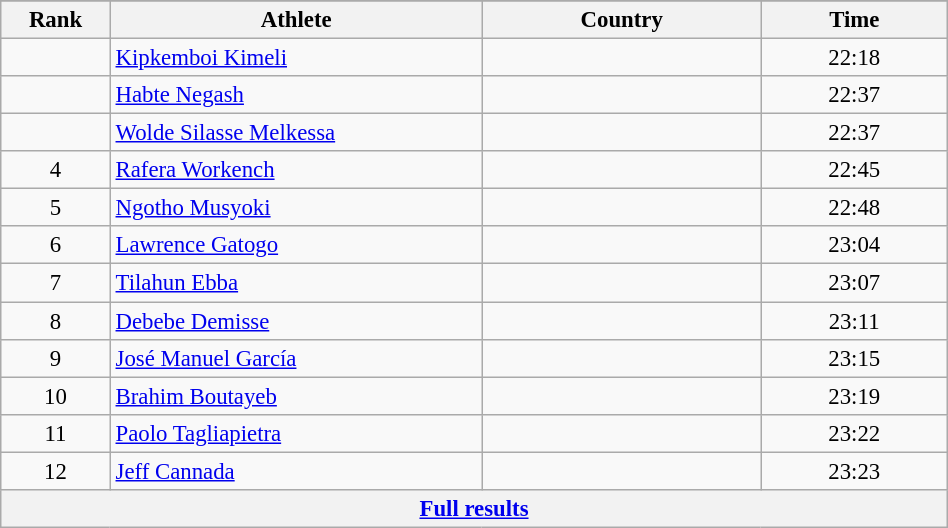<table class="wikitable sortable" style=" text-align:center; font-size:95%;" width="50%">
<tr>
</tr>
<tr>
<th width=5%>Rank</th>
<th width=20%>Athlete</th>
<th width=15%>Country</th>
<th width=10%>Time</th>
</tr>
<tr>
<td align=center></td>
<td align=left><a href='#'>Kipkemboi Kimeli</a></td>
<td align=left></td>
<td>22:18</td>
</tr>
<tr>
<td align=center></td>
<td align=left><a href='#'>Habte Negash</a></td>
<td align=left></td>
<td>22:37</td>
</tr>
<tr>
<td align=center></td>
<td align=left><a href='#'>Wolde Silasse Melkessa</a></td>
<td align=left></td>
<td>22:37</td>
</tr>
<tr>
<td align=center>4</td>
<td align=left><a href='#'>Rafera Workench</a></td>
<td align=left></td>
<td>22:45</td>
</tr>
<tr>
<td align=center>5</td>
<td align=left><a href='#'>Ngotho Musyoki</a></td>
<td align=left></td>
<td>22:48</td>
</tr>
<tr>
<td align=center>6</td>
<td align=left><a href='#'>Lawrence Gatogo</a></td>
<td align=left></td>
<td>23:04</td>
</tr>
<tr>
<td align=center>7</td>
<td align=left><a href='#'>Tilahun Ebba</a></td>
<td align=left></td>
<td>23:07</td>
</tr>
<tr>
<td align=center>8</td>
<td align=left><a href='#'>Debebe Demisse</a></td>
<td align=left></td>
<td>23:11</td>
</tr>
<tr>
<td align=center>9</td>
<td align=left><a href='#'>José Manuel García</a></td>
<td align=left></td>
<td>23:15</td>
</tr>
<tr>
<td align=center>10</td>
<td align=left><a href='#'>Brahim Boutayeb</a></td>
<td align=left></td>
<td>23:19</td>
</tr>
<tr>
<td align=center>11</td>
<td align=left><a href='#'>Paolo Tagliapietra</a></td>
<td align=left></td>
<td>23:22</td>
</tr>
<tr>
<td align=center>12</td>
<td align=left><a href='#'>Jeff Cannada</a></td>
<td align=left></td>
<td>23:23</td>
</tr>
<tr class="sortbottom">
<th colspan=4 align=center><a href='#'>Full results</a></th>
</tr>
</table>
